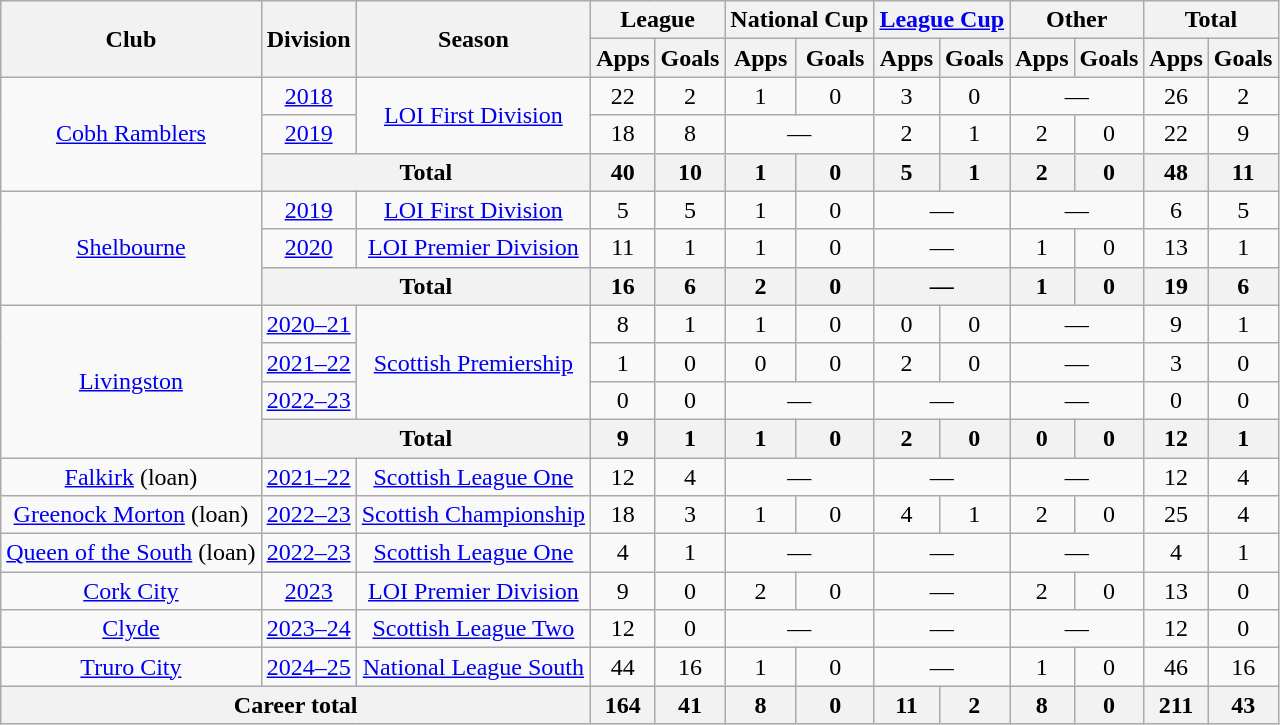<table class=wikitable style="text-align: center">
<tr>
<th rowspan="2">Club</th>
<th rowspan="2">Division</th>
<th rowspan="2">Season</th>
<th colspan="2">League</th>
<th colspan="2">National Cup</th>
<th colspan="2"><a href='#'>League Cup</a></th>
<th colspan="2">Other</th>
<th colspan="2">Total</th>
</tr>
<tr>
<th>Apps</th>
<th>Goals</th>
<th>Apps</th>
<th>Goals</th>
<th>Apps</th>
<th>Goals</th>
<th>Apps</th>
<th>Goals</th>
<th>Apps</th>
<th>Goals</th>
</tr>
<tr>
<td rowspan=3><a href='#'>Cobh Ramblers</a></td>
<td><a href='#'>2018</a></td>
<td rowspan=2><a href='#'>LOI First Division</a></td>
<td>22</td>
<td>2</td>
<td>1</td>
<td>0</td>
<td>3</td>
<td>0</td>
<td colspan="2">—</td>
<td>26</td>
<td>2</td>
</tr>
<tr>
<td><a href='#'>2019</a></td>
<td>18</td>
<td>8</td>
<td colspan="2">—</td>
<td>2</td>
<td>1</td>
<td>2</td>
<td>0</td>
<td>22</td>
<td>9</td>
</tr>
<tr>
<th colspan="2">Total</th>
<th>40</th>
<th>10</th>
<th>1</th>
<th>0</th>
<th>5</th>
<th>1</th>
<th>2</th>
<th>0</th>
<th>48</th>
<th>11</th>
</tr>
<tr>
<td rowspan=3><a href='#'>Shelbourne</a></td>
<td><a href='#'>2019</a></td>
<td><a href='#'>LOI First Division</a></td>
<td>5</td>
<td>5</td>
<td>1</td>
<td>0</td>
<td colspan="2">—</td>
<td colspan="2">—</td>
<td>6</td>
<td>5</td>
</tr>
<tr>
<td><a href='#'>2020</a></td>
<td><a href='#'>LOI Premier Division</a></td>
<td>11</td>
<td>1</td>
<td>1</td>
<td>0</td>
<td colspan="2">—</td>
<td>1</td>
<td>0</td>
<td>13</td>
<td>1</td>
</tr>
<tr>
<th colspan="2">Total</th>
<th>16</th>
<th>6</th>
<th>2</th>
<th>0</th>
<th colspan="2">—</th>
<th>1</th>
<th>0</th>
<th>19</th>
<th>6</th>
</tr>
<tr>
<td rowspan=4><a href='#'>Livingston</a></td>
<td><a href='#'>2020–21</a></td>
<td rowspan=3><a href='#'>Scottish Premiership</a></td>
<td>8</td>
<td>1</td>
<td>1</td>
<td>0</td>
<td>0</td>
<td>0</td>
<td colspan="2">—</td>
<td>9</td>
<td>1</td>
</tr>
<tr>
<td><a href='#'>2021–22</a></td>
<td>1</td>
<td>0</td>
<td>0</td>
<td>0</td>
<td>2</td>
<td>0</td>
<td colspan=2>—</td>
<td>3</td>
<td>0</td>
</tr>
<tr>
<td><a href='#'>2022–23</a></td>
<td>0</td>
<td>0</td>
<td colspan=2>—</td>
<td colspan=2>—</td>
<td colspan=2>—</td>
<td>0</td>
<td>0</td>
</tr>
<tr>
<th colspan=2>Total</th>
<th>9</th>
<th>1</th>
<th>1</th>
<th>0</th>
<th>2</th>
<th>0</th>
<th>0</th>
<th>0</th>
<th>12</th>
<th>1</th>
</tr>
<tr>
<td><a href='#'>Falkirk</a> (loan)</td>
<td><a href='#'>2021–22</a></td>
<td><a href='#'>Scottish League One</a></td>
<td>12</td>
<td>4</td>
<td colspan="2">—</td>
<td colspan="2">—</td>
<td colspan="2">—</td>
<td>12</td>
<td>4</td>
</tr>
<tr>
<td><a href='#'>Greenock Morton</a> (loan)</td>
<td><a href='#'>2022–23</a></td>
<td><a href='#'>Scottish Championship</a></td>
<td>18</td>
<td>3</td>
<td>1</td>
<td>0</td>
<td>4</td>
<td>1</td>
<td>2</td>
<td>0</td>
<td>25</td>
<td>4</td>
</tr>
<tr>
<td><a href='#'>Queen of the South</a> (loan)</td>
<td><a href='#'>2022–23</a></td>
<td><a href='#'>Scottish League One</a></td>
<td>4</td>
<td>1</td>
<td colspan="2">—</td>
<td colspan="2">—</td>
<td colspan="2">—</td>
<td>4</td>
<td>1</td>
</tr>
<tr>
<td><a href='#'>Cork City</a></td>
<td><a href='#'>2023</a></td>
<td><a href='#'>LOI Premier Division</a></td>
<td>9</td>
<td>0</td>
<td>2</td>
<td>0</td>
<td colspan="2">—</td>
<td>2</td>
<td>0</td>
<td>13</td>
<td>0</td>
</tr>
<tr>
<td><a href='#'>Clyde</a></td>
<td><a href='#'>2023–24</a></td>
<td><a href='#'>Scottish League Two</a></td>
<td>12</td>
<td>0</td>
<td colspan="2">—</td>
<td colspan="2">—</td>
<td colspan="2">—</td>
<td>12</td>
<td>0</td>
</tr>
<tr>
<td><a href='#'>Truro City</a></td>
<td><a href='#'>2024–25</a></td>
<td><a href='#'>National League South</a></td>
<td>44</td>
<td>16</td>
<td>1</td>
<td>0</td>
<td colspan="2">—</td>
<td>1</td>
<td>0</td>
<td>46</td>
<td>16</td>
</tr>
<tr>
<th colspan=3>Career total</th>
<th>164</th>
<th>41</th>
<th>8</th>
<th>0</th>
<th>11</th>
<th>2</th>
<th>8</th>
<th>0</th>
<th>211</th>
<th>43</th>
</tr>
</table>
